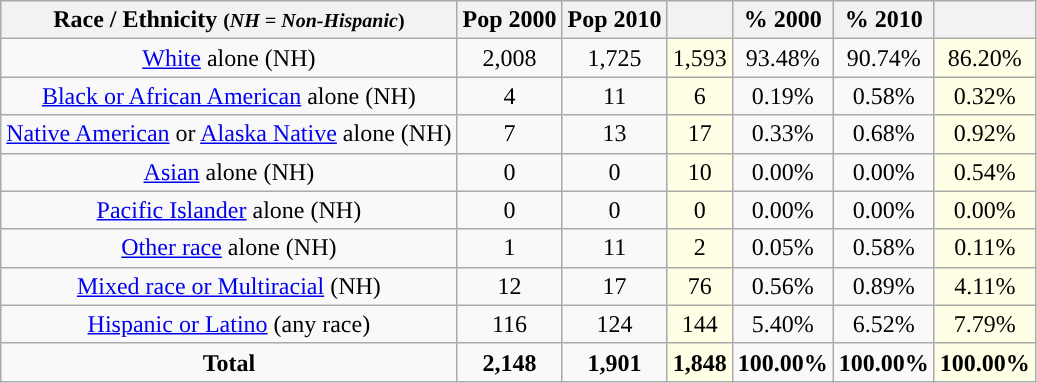<table class="wikitable" style="text-align:center;">
<tr>
<th>Race / Ethnicity <small>(<em>NH = Non-Hispanic</em>)</small></th>
<th>Pop 2000</th>
<th>Pop 2010</th>
<th></th>
<th>% 2000</th>
<th>% 2010</th>
<th></th>
</tr>
<tr>
<td><a href='#'>White</a> alone (NH)</td>
<td>2,008</td>
<td>1,725</td>
<td style='background: #ffffe6;'>1,593</td>
<td>93.48%</td>
<td>90.74%</td>
<td style='background: #ffffe6;'>86.20%</td>
</tr>
<tr>
<td><a href='#'>Black or African American</a> alone (NH)</td>
<td>4</td>
<td>11</td>
<td style='background: #ffffe6;'>6</td>
<td>0.19%</td>
<td>0.58%</td>
<td style='background: #ffffe6;'>0.32%</td>
</tr>
<tr>
<td><a href='#'>Native American</a> or <a href='#'>Alaska Native</a> alone (NH)</td>
<td>7</td>
<td>13</td>
<td style='background: #ffffe6;'>17</td>
<td>0.33%</td>
<td>0.68%</td>
<td style='background: #ffffe6;'>0.92%</td>
</tr>
<tr>
<td><a href='#'>Asian</a> alone (NH)</td>
<td>0</td>
<td>0</td>
<td style='background: #ffffe6;'>10</td>
<td>0.00%</td>
<td>0.00%</td>
<td style='background: #ffffe6;'>0.54%</td>
</tr>
<tr>
<td><a href='#'>Pacific Islander</a> alone (NH)</td>
<td>0</td>
<td>0</td>
<td style='background: #ffffe6;'>0</td>
<td>0.00%</td>
<td>0.00%</td>
<td style='background: #ffffe6;'>0.00%</td>
</tr>
<tr>
<td><a href='#'>Other race</a> alone (NH)</td>
<td>1</td>
<td>11</td>
<td style='background: #ffffe6;'>2</td>
<td>0.05%</td>
<td>0.58%</td>
<td style='background: #ffffe6;'>0.11%</td>
</tr>
<tr>
<td><a href='#'>Mixed race or Multiracial</a> (NH)</td>
<td>12</td>
<td>17</td>
<td style='background: #ffffe6;'>76</td>
<td>0.56%</td>
<td>0.89%</td>
<td style='background: #ffffe6;'>4.11%</td>
</tr>
<tr>
<td><a href='#'>Hispanic or Latino</a> (any race)</td>
<td>116</td>
<td>124</td>
<td style='background: #ffffe6;'>144</td>
<td>5.40%</td>
<td>6.52%</td>
<td style='background: #ffffe6;'>7.79%</td>
</tr>
<tr>
<td><strong>Total</strong></td>
<td><strong>2,148</strong></td>
<td><strong>1,901</strong></td>
<td style='background: #ffffe6;'><strong>1,848</strong></td>
<td><strong>100.00%</strong></td>
<td><strong>100.00%</strong></td>
<td style='background: #ffffe6;'><strong>100.00%</strong></td>
</tr>
</table>
